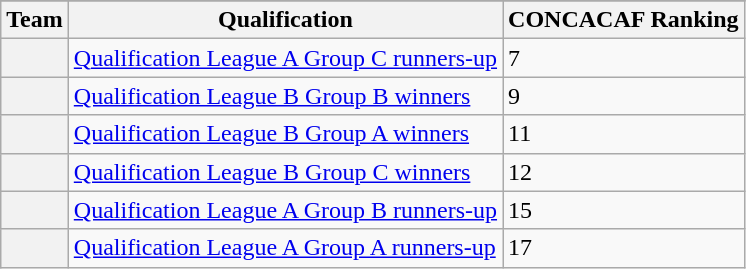<table class="wikitable sortable plainrowheaders">
<tr>
</tr>
<tr>
<th scope="col">Team</th>
<th scope="col">Qualification</th>
<th scope="col">CONCACAF Ranking</th>
</tr>
<tr>
<th scope="row"></th>
<td><a href='#'>Qualification League A Group C runners-up</a></td>
<td>7</td>
</tr>
<tr>
<th scope="row"></th>
<td><a href='#'>Qualification League B Group B winners</a></td>
<td>9</td>
</tr>
<tr>
<th scope="row"></th>
<td><a href='#'>Qualification League B Group A winners</a></td>
<td>11</td>
</tr>
<tr>
<th scope="row"></th>
<td><a href='#'>Qualification League B Group C winners</a></td>
<td>12</td>
</tr>
<tr>
<th scope="row"></th>
<td><a href='#'>Qualification League A Group B runners-up</a></td>
<td>15</td>
</tr>
<tr>
<th scope="row"></th>
<td><a href='#'>Qualification League A Group A runners-up</a></td>
<td>17</td>
</tr>
</table>
